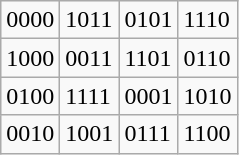<table class="wikitable">
<tr>
<td>0000</td>
<td>1011</td>
<td>0101</td>
<td>1110</td>
</tr>
<tr>
<td>1000</td>
<td>0011</td>
<td>1101</td>
<td>0110</td>
</tr>
<tr>
<td>0100</td>
<td>1111</td>
<td>0001</td>
<td>1010</td>
</tr>
<tr>
<td>0010</td>
<td>1001</td>
<td>0111</td>
<td>1100</td>
</tr>
</table>
